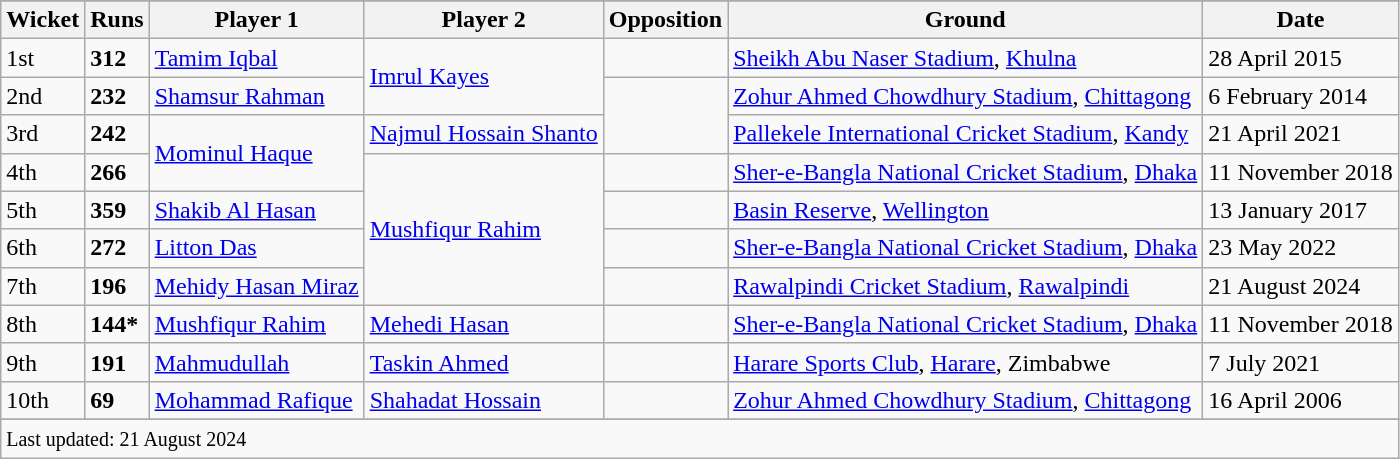<table class="wikitable plainrowheaders sortable">
<tr>
</tr>
<tr>
<th>Wicket</th>
<th>Runs</th>
<th>Player 1</th>
<th>Player 2</th>
<th>Opposition</th>
<th>Ground</th>
<th>Date</th>
</tr>
<tr>
<td>1st</td>
<td><strong>312</strong></td>
<td><a href='#'>Tamim Iqbal</a></td>
<td rowspan="2"><a href='#'>Imrul Kayes</a></td>
<td></td>
<td><a href='#'>Sheikh Abu Naser Stadium</a>, <a href='#'>Khulna</a></td>
<td>28 April 2015</td>
</tr>
<tr>
<td>2nd</td>
<td><strong>232</strong></td>
<td><a href='#'>Shamsur Rahman</a></td>
<td rowspan=2></td>
<td><a href='#'>Zohur Ahmed Chowdhury Stadium</a>, <a href='#'>Chittagong</a></td>
<td>6 February 2014</td>
</tr>
<tr>
<td>3rd</td>
<td><strong>242</strong></td>
<td rowspan=2><a href='#'>Mominul Haque</a></td>
<td><a href='#'>Najmul Hossain Shanto</a></td>
<td><a href='#'>Pallekele International Cricket Stadium</a>, <a href='#'>Kandy</a></td>
<td>21 April 2021</td>
</tr>
<tr>
<td>4th</td>
<td><strong>266</strong></td>
<td rowspan=4><a href='#'>Mushfiqur Rahim</a></td>
<td></td>
<td><a href='#'>Sher-e-Bangla National Cricket Stadium</a>, <a href='#'>Dhaka</a></td>
<td>11 November 2018</td>
</tr>
<tr>
<td>5th</td>
<td><strong>359</strong></td>
<td><a href='#'>Shakib Al Hasan</a></td>
<td></td>
<td><a href='#'>Basin Reserve</a>, <a href='#'>Wellington</a></td>
<td>13 January 2017</td>
</tr>
<tr>
<td>6th</td>
<td><strong>272</strong></td>
<td><a href='#'>Litton Das</a></td>
<td></td>
<td><a href='#'>Sher-e-Bangla National Cricket Stadium</a>, <a href='#'>Dhaka</a></td>
<td>23 May 2022</td>
</tr>
<tr>
<td>7th</td>
<td><strong>196</strong></td>
<td><a href='#'>Mehidy Hasan Miraz</a></td>
<td></td>
<td><a href='#'>Rawalpindi Cricket Stadium</a>, <a href='#'>Rawalpindi</a></td>
<td>21 August 2024</td>
</tr>
<tr>
<td>8th</td>
<td><strong>144*</strong></td>
<td><a href='#'>Mushfiqur Rahim</a></td>
<td><a href='#'>Mehedi Hasan</a></td>
<td></td>
<td><a href='#'>Sher-e-Bangla National Cricket Stadium</a>, <a href='#'>Dhaka</a></td>
<td>11 November 2018</td>
</tr>
<tr>
<td>9th</td>
<td><strong>191</strong></td>
<td><a href='#'>Mahmudullah</a></td>
<td><a href='#'>Taskin Ahmed</a></td>
<td></td>
<td><a href='#'>Harare Sports Club</a>, <a href='#'>Harare</a>, Zimbabwe</td>
<td>7 July 2021</td>
</tr>
<tr>
<td>10th</td>
<td><strong>69</strong></td>
<td><a href='#'>Mohammad Rafique</a></td>
<td><a href='#'>Shahadat Hossain</a></td>
<td></td>
<td><a href='#'>Zohur Ahmed Chowdhury Stadium</a>, <a href='#'>Chittagong</a></td>
<td>16 April 2006</td>
</tr>
<tr>
</tr>
<tr class=sortbottom>
<td colspan=8><small>Last updated: 21 August 2024</small></td>
</tr>
</table>
